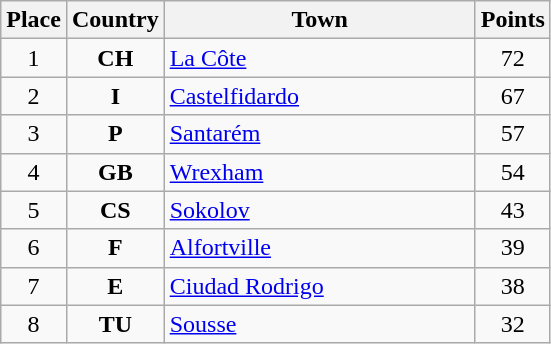<table class="wikitable" style="text-align;">
<tr>
<th width="25">Place</th>
<th width="25">Country</th>
<th width="200">Town</th>
<th width="25">Points</th>
</tr>
<tr>
<td align="center">1</td>
<td align="center"><strong>CH</strong></td>
<td align="left"><a href='#'>La Côte</a></td>
<td align="center">72</td>
</tr>
<tr>
<td align="center">2</td>
<td align="center"><strong>I</strong></td>
<td align="left"><a href='#'>Castelfidardo</a></td>
<td align="center">67</td>
</tr>
<tr>
<td align="center">3</td>
<td align="center"><strong>P</strong></td>
<td align="left"><a href='#'>Santarém</a></td>
<td align="center">57</td>
</tr>
<tr>
<td align="center">4</td>
<td align="center"><strong>GB</strong></td>
<td align="left"><a href='#'>Wrexham</a></td>
<td align="center">54</td>
</tr>
<tr>
<td align="center">5</td>
<td align="center"><strong>CS</strong></td>
<td align="left"><a href='#'>Sokolov</a></td>
<td align="center">43</td>
</tr>
<tr>
<td align="center">6</td>
<td align="center"><strong>F</strong></td>
<td align="left"><a href='#'>Alfortville</a></td>
<td align="center">39</td>
</tr>
<tr>
<td align="center">7</td>
<td align="center"><strong>E</strong></td>
<td align="left"><a href='#'>Ciudad Rodrigo</a></td>
<td align="center">38</td>
</tr>
<tr>
<td align="center">8</td>
<td align="center"><strong>TU</strong></td>
<td align="left"><a href='#'>Sousse</a></td>
<td align="center">32</td>
</tr>
</table>
